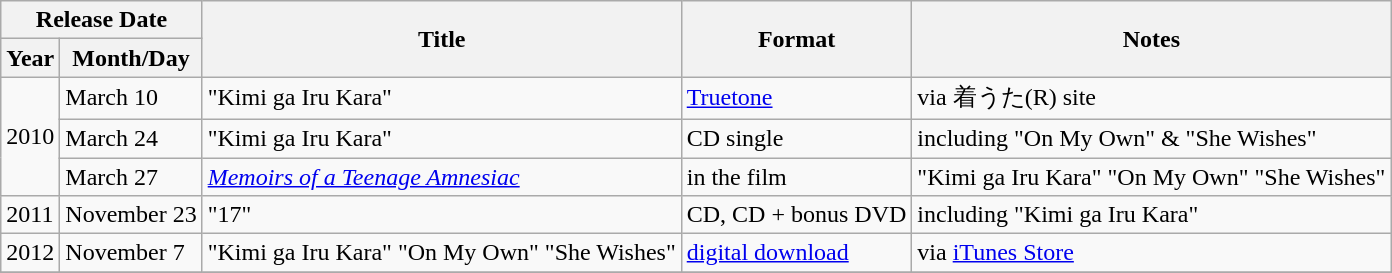<table class="wikitable">
<tr>
<th colspan="2">Release Date</th>
<th rowspan="2">Title</th>
<th rowspan="2">Format</th>
<th rowspan="2">Notes</th>
</tr>
<tr>
<th>Year</th>
<th>Month/Day</th>
</tr>
<tr>
<td rowspan=3>2010</td>
<td>March 10</td>
<td>"Kimi ga Iru Kara"</td>
<td><a href='#'>Truetone</a></td>
<td>via 着うた(R) site</td>
</tr>
<tr>
<td>March 24</td>
<td>"Kimi ga Iru Kara"</td>
<td>CD single</td>
<td>including "On My Own" & "She Wishes"</td>
</tr>
<tr>
<td>March 27</td>
<td><em><a href='#'>Memoirs of a Teenage Amnesiac</a></em></td>
<td>in the film</td>
<td>"Kimi ga Iru Kara" "On My Own" "She Wishes"</td>
</tr>
<tr>
<td>2011</td>
<td>November 23</td>
<td>"17"</td>
<td>CD, CD + bonus DVD</td>
<td>including "Kimi ga Iru Kara"</td>
</tr>
<tr>
<td>2012</td>
<td>November 7</td>
<td>"Kimi ga Iru Kara" "On My Own" "She Wishes"</td>
<td><a href='#'>digital download</a></td>
<td>via <a href='#'>iTunes Store</a></td>
</tr>
<tr>
</tr>
</table>
